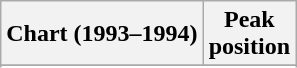<table class="wikitable sortable">
<tr>
<th align="left">Chart (1993–1994)</th>
<th align="center">Peak<br>position</th>
</tr>
<tr>
</tr>
<tr>
</tr>
</table>
